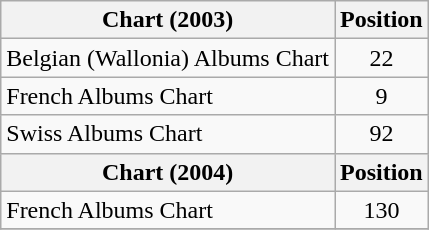<table class="wikitable sortable">
<tr>
<th>Chart (2003)</th>
<th>Position</th>
</tr>
<tr>
<td>Belgian (Wallonia) Albums Chart</td>
<td align="center">22</td>
</tr>
<tr>
<td>French Albums Chart</td>
<td align="center">9</td>
</tr>
<tr>
<td>Swiss Albums Chart</td>
<td align="center">92</td>
</tr>
<tr>
<th>Chart (2004)</th>
<th>Position</th>
</tr>
<tr>
<td>French Albums Chart</td>
<td align="center">130</td>
</tr>
<tr>
</tr>
</table>
